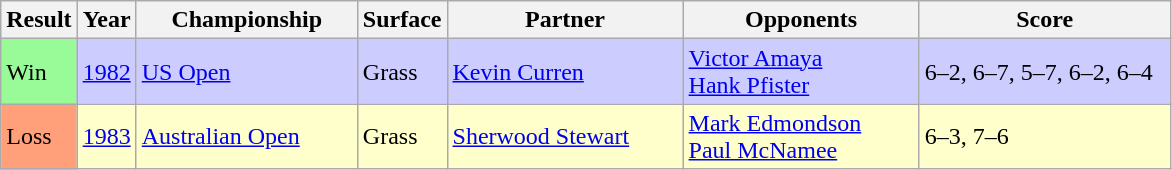<table class="sortable wikitable">
<tr>
<th style="width:40px">Result</th>
<th style="width:30px">Year</th>
<th style="width:140px">Championship</th>
<th style="width:50px">Surface</th>
<th style="width:150px">Partner</th>
<th style="width:150px">Opponents</th>
<th style="width:160px" class="unsortable">Score</th>
</tr>
<tr style="background:#ccf;">
<td style="background:#98fb98;">Win</td>
<td><a href='#'>1982</a></td>
<td><a href='#'>US Open</a></td>
<td>Grass</td>
<td> <a href='#'>Kevin Curren</a></td>
<td> <a href='#'>Victor Amaya</a><br> <a href='#'>Hank Pfister</a></td>
<td>6–2, 6–7, 5–7, 6–2, 6–4</td>
</tr>
<tr style="background:#ffc;">
<td style="background:#ffa07a;">Loss</td>
<td><a href='#'>1983</a></td>
<td><a href='#'>Australian Open</a></td>
<td>Grass</td>
<td> <a href='#'>Sherwood Stewart</a></td>
<td> <a href='#'>Mark Edmondson</a><br> <a href='#'>Paul McNamee</a></td>
<td>6–3, 7–6</td>
</tr>
</table>
